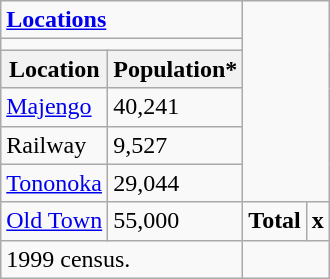<table class="wikitable">
<tr>
<td colspan="2"><strong><a href='#'>Locations</a></strong></td>
</tr>
<tr>
<td colspan="2"></td>
</tr>
<tr>
<th>Location</th>
<th>Population*</th>
</tr>
<tr>
<td><a href='#'>Majengo</a></td>
<td>40,241</td>
</tr>
<tr>
<td>Railway</td>
<td>9,527</td>
</tr>
<tr>
<td><a href='#'>Tononoka</a></td>
<td>29,044</td>
</tr>
<tr>
<td><a href='#'>Old Town</a></td>
<td>55,000</td>
<td><strong>Total</strong></td>
<td><strong>x</strong></td>
</tr>
<tr>
<td colspan="2">1999 census.</td>
</tr>
</table>
